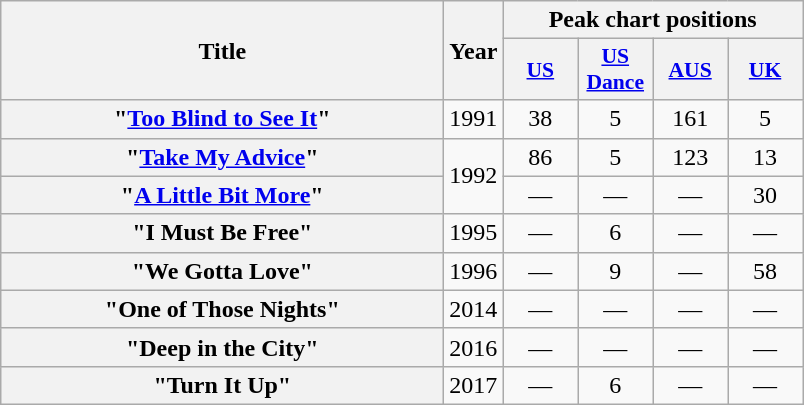<table class="wikitable plainrowheaders" style="text-align:center;" border="1">
<tr>
<th scope="col" rowspan="2" style="width:18em;">Title</th>
<th scope="col" rowspan="2">Year</th>
<th scope="col" colspan="4">Peak chart positions</th>
</tr>
<tr>
<th scope="col" style="width:3em;font-size:90%;"><a href='#'>US</a></th>
<th scope="col" style="width:3em;font-size:90%;"><a href='#'>US Dance</a></th>
<th scope="col" style="width:3em;font-size:90%;"><a href='#'>AUS</a></th>
<th scope="col" style="width:3em;font-size:90%;"><a href='#'>UK</a></th>
</tr>
<tr>
<th scope="row">"<a href='#'>Too Blind to See It</a>"</th>
<td rowspan="1">1991</td>
<td>38</td>
<td>5</td>
<td>161</td>
<td>5</td>
</tr>
<tr>
<th scope="row">"<a href='#'>Take My Advice</a>"</th>
<td rowspan="2">1992</td>
<td>86</td>
<td>5</td>
<td>123</td>
<td>13</td>
</tr>
<tr>
<th scope="row">"<a href='#'>A Little Bit More</a>"</th>
<td>—</td>
<td>—</td>
<td>—</td>
<td>30</td>
</tr>
<tr>
<th scope="row">"I Must Be Free"</th>
<td>1995</td>
<td>—</td>
<td>6</td>
<td>—</td>
<td>—</td>
</tr>
<tr>
<th scope="row">"We Gotta Love"</th>
<td>1996</td>
<td>—</td>
<td>9</td>
<td>—</td>
<td>58</td>
</tr>
<tr>
<th scope="row">"One of Those Nights"</th>
<td>2014</td>
<td>—</td>
<td>—</td>
<td>—</td>
<td>—</td>
</tr>
<tr>
<th scope="row">"Deep in the City"</th>
<td>2016</td>
<td>—</td>
<td>—</td>
<td>—</td>
<td>—</td>
</tr>
<tr>
<th scope="row">"Turn It Up"</th>
<td>2017</td>
<td>—</td>
<td>6</td>
<td>—</td>
<td>—</td>
</tr>
</table>
